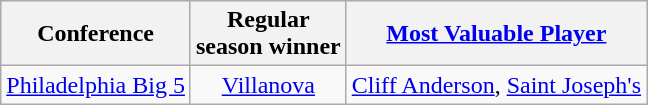<table class="wikitable" style="text-align:center;">
<tr>
<th>Conference</th>
<th>Regular <br> season winner</th>
<th><a href='#'>Most Valuable Player</a></th>
</tr>
<tr>
<td><a href='#'>Philadelphia Big 5</a></td>
<td><a href='#'>Villanova</a></td>
<td><a href='#'>Cliff Anderson</a>, <a href='#'>Saint Joseph's</a></td>
</tr>
</table>
